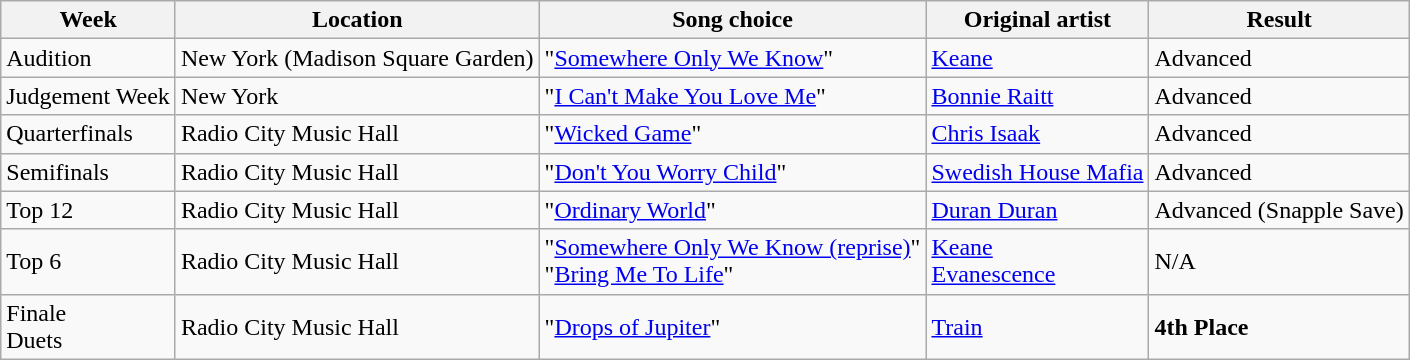<table class="wikitable">
<tr>
<th>Week</th>
<th>Location</th>
<th>Song choice</th>
<th>Original artist</th>
<th>Result</th>
</tr>
<tr>
<td>Audition</td>
<td>New York (Madison Square Garden)</td>
<td>"<a href='#'>Somewhere Only We Know</a>"</td>
<td><a href='#'>Keane</a></td>
<td>Advanced</td>
</tr>
<tr>
<td>Judgement Week</td>
<td>New York</td>
<td>"<a href='#'>I Can't Make You Love Me</a>"</td>
<td><a href='#'>Bonnie Raitt</a></td>
<td>Advanced</td>
</tr>
<tr>
<td>Quarterfinals</td>
<td>Radio City Music Hall</td>
<td>"<a href='#'>Wicked Game</a>"</td>
<td><a href='#'>Chris Isaak</a></td>
<td>Advanced</td>
</tr>
<tr>
<td>Semifinals</td>
<td>Radio City Music Hall</td>
<td>"<a href='#'>Don't You Worry Child</a>"</td>
<td><a href='#'>Swedish House Mafia</a></td>
<td>Advanced</td>
</tr>
<tr>
<td>Top 12</td>
<td>Radio City Music Hall</td>
<td>"<a href='#'>Ordinary World</a>"</td>
<td><a href='#'>Duran Duran</a></td>
<td>Advanced (Snapple Save)</td>
</tr>
<tr>
<td>Top 6</td>
<td>Radio City Music Hall</td>
<td>"<a href='#'>Somewhere Only We Know (reprise)</a>"<br>"<a href='#'>Bring Me To Life</a>"</td>
<td><a href='#'>Keane</a><br><a href='#'>Evanescence</a></td>
<td>N/A</td>
</tr>
<tr>
<td>Finale<br>Duets</td>
<td>Radio City Music Hall</td>
<td>"<a href='#'>Drops of Jupiter</a>"</td>
<td><a href='#'>Train</a></td>
<td><strong>4th Place</strong></td>
</tr>
</table>
